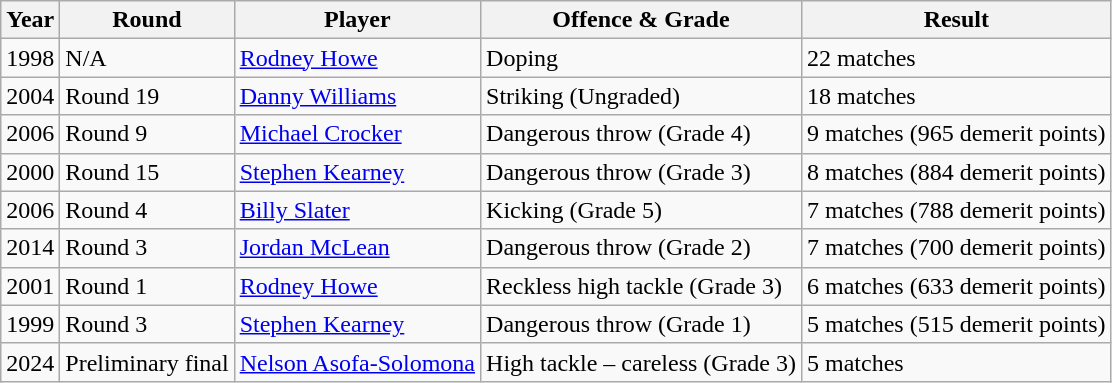<table class="wikitable">
<tr>
<th>Year</th>
<th>Round</th>
<th>Player</th>
<th>Offence & Grade</th>
<th>Result</th>
</tr>
<tr>
<td>1998</td>
<td>N/A</td>
<td><a href='#'>Rodney Howe</a></td>
<td>Doping</td>
<td>22 matches</td>
</tr>
<tr>
<td>2004</td>
<td>Round 19</td>
<td><a href='#'>Danny Williams</a></td>
<td>Striking (Ungraded)</td>
<td>18 matches</td>
</tr>
<tr>
<td>2006</td>
<td>Round 9</td>
<td><a href='#'>Michael Crocker</a></td>
<td>Dangerous throw (Grade 4)</td>
<td>9 matches (965 demerit points)</td>
</tr>
<tr>
<td>2000</td>
<td>Round 15</td>
<td><a href='#'>Stephen Kearney</a></td>
<td>Dangerous throw (Grade 3)</td>
<td>8 matches (884 demerit points)</td>
</tr>
<tr>
<td>2006</td>
<td>Round 4</td>
<td><a href='#'>Billy Slater</a></td>
<td>Kicking (Grade 5)</td>
<td>7 matches (788 demerit points)</td>
</tr>
<tr>
<td>2014</td>
<td>Round 3</td>
<td><a href='#'>Jordan McLean</a></td>
<td>Dangerous throw (Grade 2)</td>
<td>7 matches (700 demerit points)</td>
</tr>
<tr>
<td>2001</td>
<td>Round 1</td>
<td><a href='#'>Rodney Howe</a></td>
<td>Reckless high tackle (Grade 3)</td>
<td>6 matches (633 demerit points)</td>
</tr>
<tr>
<td>1999</td>
<td>Round 3</td>
<td><a href='#'>Stephen Kearney</a></td>
<td>Dangerous throw (Grade 1)</td>
<td>5 matches (515 demerit points)</td>
</tr>
<tr>
<td>2024</td>
<td>Preliminary final</td>
<td><a href='#'>Nelson Asofa-Solomona</a></td>
<td>High tackle – careless (Grade 3)</td>
<td>5 matches</td>
</tr>
</table>
